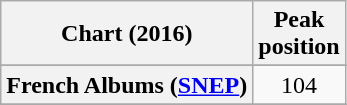<table class="wikitable sortable plainrowheaders" style="text-align:center">
<tr>
<th>Chart (2016)</th>
<th>Peak<br>position</th>
</tr>
<tr>
</tr>
<tr>
</tr>
<tr>
</tr>
<tr>
</tr>
<tr>
<th scope="row">French Albums (<a href='#'>SNEP</a>)</th>
<td>104</td>
</tr>
<tr>
</tr>
<tr>
</tr>
<tr>
</tr>
</table>
